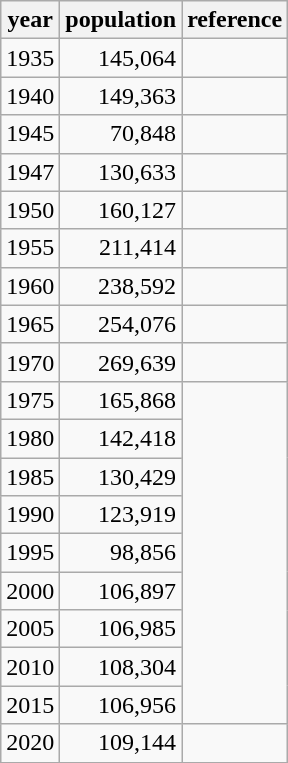<table class="wikitable">
<tr>
<th>year</th>
<th>population</th>
<th>reference</th>
</tr>
<tr>
<td>1935</td>
<td style="text-align:right">145,064</td>
<td></td>
</tr>
<tr>
<td>1940</td>
<td style="text-align:right">149,363</td>
<td></td>
</tr>
<tr>
<td>1945</td>
<td style="text-align:right">70,848</td>
<td></td>
</tr>
<tr>
<td>1947</td>
<td style="text-align:right">130,633</td>
<td></td>
</tr>
<tr>
<td>1950</td>
<td style="text-align:right">160,127</td>
<td></td>
</tr>
<tr>
<td>1955</td>
<td style="text-align:right">211,414</td>
<td></td>
</tr>
<tr>
<td>1960</td>
<td style="text-align:right">238,592</td>
<td></td>
</tr>
<tr>
<td>1965</td>
<td style="text-align:right">254,076</td>
<td></td>
</tr>
<tr>
<td>1970</td>
<td style="text-align:right">269,639</td>
<td></td>
</tr>
<tr>
<td>1975</td>
<td style="text-align:right">165,868</td>
<td rowspan="9"></td>
</tr>
<tr>
<td>1980</td>
<td style="text-align:right">142,418</td>
</tr>
<tr>
<td>1985</td>
<td style="text-align:right">130,429</td>
</tr>
<tr>
<td>1990</td>
<td style="text-align:right">123,919</td>
</tr>
<tr>
<td>1995</td>
<td style="text-align:right">98,856</td>
</tr>
<tr>
<td>2000</td>
<td style="text-align:right">106,897</td>
</tr>
<tr>
<td>2005</td>
<td style="text-align:right">106,985</td>
</tr>
<tr>
<td>2010</td>
<td style="text-align:right">108,304</td>
</tr>
<tr>
<td>2015</td>
<td style="text-align:right">106,956</td>
</tr>
<tr>
<td>2020</td>
<td style="text-align:right">109,144</td>
<td></td>
</tr>
</table>
